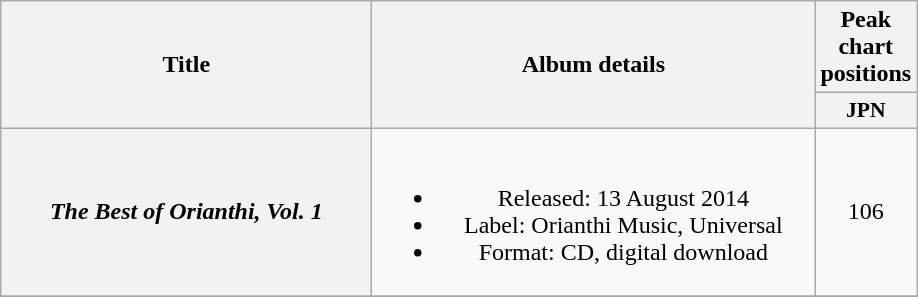<table class="wikitable plainrowheaders" style="text-align:center;">
<tr>
<th scope="col" rowspan="2" style="width:15em;">Title</th>
<th scope="col" rowspan="2" style="width:18em;">Album details</th>
<th scope="col">Peak chart positions</th>
</tr>
<tr>
<th scope="col" style="width:3em;font-size:90%;">JPN<br></th>
</tr>
<tr>
<th scope="row"><em>The Best of Orianthi, Vol. 1</em></th>
<td><br><ul><li>Released: 13 August 2014</li><li>Label: Orianthi Music, Universal</li><li>Format: CD, digital download</li></ul></td>
<td>106</td>
</tr>
<tr>
</tr>
</table>
